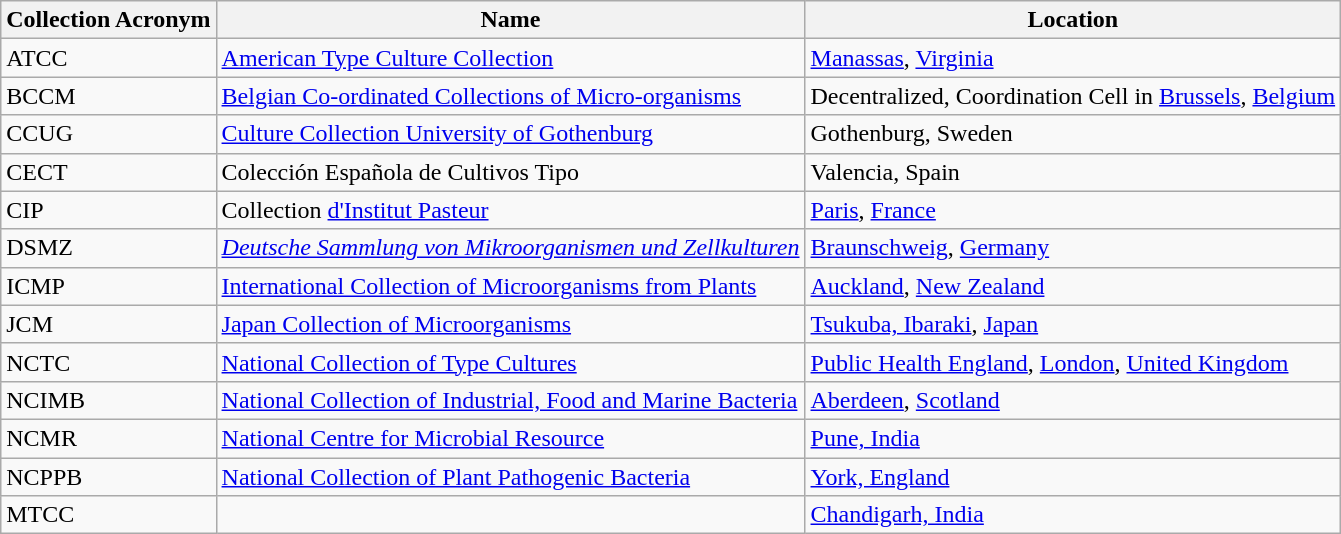<table class="wikitable sortable">
<tr>
<th>Collection Acronym</th>
<th>Name</th>
<th>Location</th>
</tr>
<tr>
<td>ATCC</td>
<td><a href='#'>American Type Culture Collection</a></td>
<td><a href='#'>Manassas</a>, <a href='#'>Virginia</a></td>
</tr>
<tr>
<td>BCCM</td>
<td><a href='#'>Belgian Co-ordinated Collections of Micro-organisms</a></td>
<td>Decentralized, Coordination Cell in <a href='#'>Brussels</a>, <a href='#'>Belgium</a></td>
</tr>
<tr>
<td>CCUG</td>
<td><a href='#'>Culture Collection University of Gothenburg</a></td>
<td>Gothenburg, Sweden</td>
</tr>
<tr>
<td>CECT</td>
<td>Colección Española de Cultivos Tipo</td>
<td>Valencia, Spain</td>
</tr>
<tr>
<td>CIP</td>
<td>Collection <a href='#'>d'Institut Pasteur</a></td>
<td><a href='#'>Paris</a>, <a href='#'>France</a></td>
</tr>
<tr>
<td>DSMZ</td>
<td><em><a href='#'>Deutsche Sammlung von Mikroorganismen und Zellkulturen</a></em></td>
<td><a href='#'>Braunschweig</a>, <a href='#'>Germany</a></td>
</tr>
<tr>
<td>ICMP</td>
<td><a href='#'>International Collection of Microorganisms from Plants</a></td>
<td><a href='#'>Auckland</a>, <a href='#'>New Zealand</a></td>
</tr>
<tr>
<td>JCM</td>
<td><a href='#'>Japan Collection of Microorganisms</a></td>
<td><a href='#'>Tsukuba, Ibaraki</a>, <a href='#'>Japan</a></td>
</tr>
<tr>
<td>NCTC</td>
<td><a href='#'>National Collection of Type Cultures</a></td>
<td><a href='#'>Public Health England</a>, <a href='#'>London</a>, <a href='#'>United Kingdom</a></td>
</tr>
<tr>
<td>NCIMB</td>
<td><a href='#'>National Collection of Industrial, Food and Marine Bacteria</a></td>
<td><a href='#'>Aberdeen</a>, <a href='#'>Scotland</a></td>
</tr>
<tr>
<td>NCMR</td>
<td><a href='#'>National Centre for Microbial Resource</a></td>
<td><a href='#'>Pune, India</a></td>
</tr>
<tr>
<td>NCPPB</td>
<td><a href='#'>National Collection of Plant Pathogenic Bacteria</a></td>
<td><a href='#'>York, England</a></td>
</tr>
<tr>
<td>MTCC</td>
<td></td>
<td><a href='#'>Chandigarh, India</a></td>
</tr>
</table>
